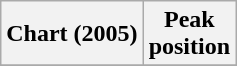<table class="wikitable plainrowheaders">
<tr>
<th scope="col">Chart (2005)</th>
<th scope="col">Peak<br>position</th>
</tr>
<tr>
</tr>
</table>
